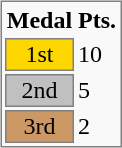<table style="background:#f9f9f9; float:left; border:1px solid gray; margin:.46em 0 0 .2em;">
<tr>
<th style="width:30px;">Medal</th>
<th style="width:25px;">Pts.</th>
</tr>
<tr>
<td style="text-align:center; background:gold; border:1px solid gray;">1st</td>
<td>10</td>
</tr>
<tr>
<td style="text-align:center; background:silver; border:1px solid gray;">2nd</td>
<td>5</td>
</tr>
<tr>
<td style="text-align:center; background:#c96; border:1px solid gray;">3rd</td>
<td>2</td>
</tr>
</table>
